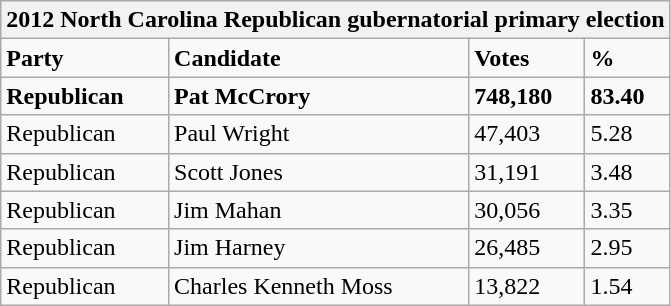<table class="wikitable">
<tr>
<th colspan="4">2012 North Carolina Republican gubernatorial primary election</th>
</tr>
<tr>
<td><strong>Party</strong></td>
<td><strong>Candidate</strong></td>
<td><strong>Votes</strong></td>
<td><strong>%</strong></td>
</tr>
<tr>
<td><strong>Republican</strong></td>
<td><strong>Pat McCrory</strong></td>
<td><strong>748,180</strong></td>
<td><strong>83.40</strong></td>
</tr>
<tr>
<td>Republican</td>
<td>Paul Wright</td>
<td>47,403</td>
<td>5.28</td>
</tr>
<tr>
<td>Republican</td>
<td>Scott Jones</td>
<td>31,191</td>
<td>3.48</td>
</tr>
<tr>
<td>Republican</td>
<td>Jim Mahan</td>
<td>30,056</td>
<td>3.35</td>
</tr>
<tr>
<td>Republican</td>
<td>Jim Harney</td>
<td>26,485</td>
<td>2.95</td>
</tr>
<tr>
<td>Republican</td>
<td>Charles Kenneth Moss</td>
<td>13,822</td>
<td>1.54</td>
</tr>
</table>
